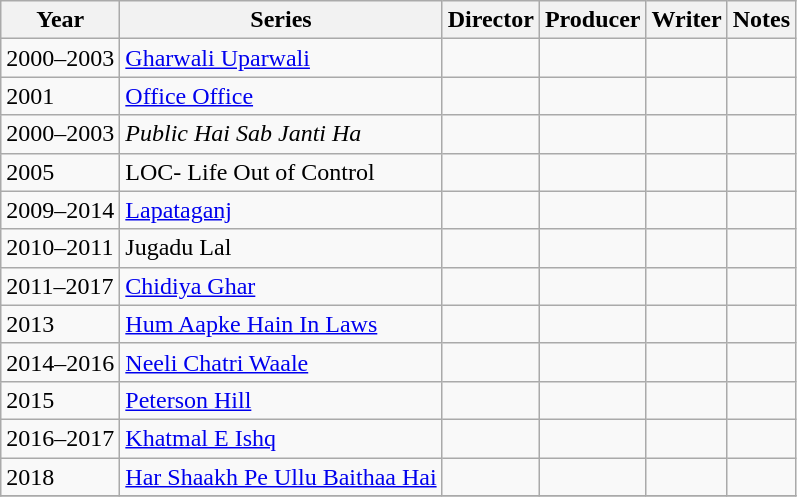<table class="wikitable sortable">
<tr>
<th>Year</th>
<th>Series</th>
<th>Director</th>
<th>Producer</th>
<th>Writer</th>
<th class="unsortable">Notes</th>
</tr>
<tr>
<td>2000–2003</td>
<td><a href='#'>Gharwali Uparwali</a></td>
<td></td>
<td></td>
<td></td>
<td></td>
</tr>
<tr>
<td>2001</td>
<td><a href='#'>Office Office</a></td>
<td></td>
<td></td>
<td></td>
<td></td>
</tr>
<tr>
<td>2000–2003</td>
<td><em>Public Hai Sab Janti Ha</em></td>
<td></td>
<td></td>
<td></td>
<td></td>
</tr>
<tr>
<td>2005</td>
<td>LOC- Life Out of Control</td>
<td></td>
<td></td>
<td></td>
<td></td>
</tr>
<tr>
<td>2009–2014</td>
<td><a href='#'>Lapataganj</a></td>
<td></td>
<td></td>
<td></td>
<td></td>
</tr>
<tr>
<td>2010–2011</td>
<td>Jugadu Lal</td>
<td></td>
<td></td>
<td></td>
<td></td>
</tr>
<tr>
<td>2011–2017</td>
<td><a href='#'>Chidiya Ghar</a></td>
<td></td>
<td></td>
<td></td>
<td></td>
</tr>
<tr>
<td>2013</td>
<td><a href='#'>Hum Aapke Hain In Laws</a></td>
<td></td>
<td></td>
<td></td>
<td></td>
</tr>
<tr>
<td>2014–2016</td>
<td><a href='#'>Neeli Chatri Waale</a></td>
<td></td>
<td></td>
<td></td>
<td></td>
</tr>
<tr>
<td>2015</td>
<td><a href='#'>Peterson Hill</a></td>
<td></td>
<td></td>
<td></td>
<td></td>
</tr>
<tr>
<td>2016–2017</td>
<td><a href='#'>Khatmal E Ishq</a></td>
<td></td>
<td></td>
<td></td>
<td></td>
</tr>
<tr>
<td>2018</td>
<td><a href='#'>Har Shaakh Pe Ullu Baithaa Hai</a></td>
<td></td>
<td></td>
<td></td>
<td></td>
</tr>
<tr>
</tr>
</table>
